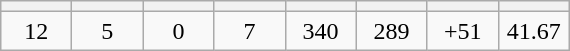<table class="wikitable">
<tr>
<th width="40"></th>
<th width="40"></th>
<th width="40"></th>
<th width="40"></th>
<th width="40"></th>
<th width="40"></th>
<th width="40"></th>
<th width="40"></th>
</tr>
<tr>
<td align=center>12</td>
<td align=center>5</td>
<td align=center>0</td>
<td align=center>7</td>
<td align=center>340</td>
<td align=center>289</td>
<td align=center>+51</td>
<td align=center>41.67</td>
</tr>
</table>
